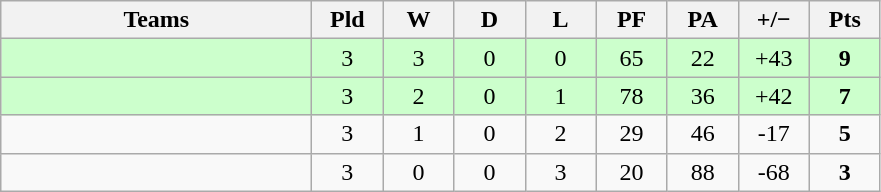<table class="wikitable" style="text-align: center;">
<tr>
<th width="200">Teams</th>
<th width="40">Pld</th>
<th width="40">W</th>
<th width="40">D</th>
<th width="40">L</th>
<th width="40">PF</th>
<th width="40">PA</th>
<th width="40">+/−</th>
<th width="40">Pts</th>
</tr>
<tr bgcolor=ccffcc>
<td align=left></td>
<td>3</td>
<td>3</td>
<td>0</td>
<td>0</td>
<td>65</td>
<td>22</td>
<td>+43</td>
<td><strong>9</strong></td>
</tr>
<tr bgcolor=ccffcc>
<td align=left></td>
<td>3</td>
<td>2</td>
<td>0</td>
<td>1</td>
<td>78</td>
<td>36</td>
<td>+42</td>
<td><strong>7</strong></td>
</tr>
<tr>
<td align=left></td>
<td>3</td>
<td>1</td>
<td>0</td>
<td>2</td>
<td>29</td>
<td>46</td>
<td>-17</td>
<td><strong>5</strong></td>
</tr>
<tr>
<td align=left></td>
<td>3</td>
<td>0</td>
<td>0</td>
<td>3</td>
<td>20</td>
<td>88</td>
<td>-68</td>
<td><strong>3</strong></td>
</tr>
</table>
